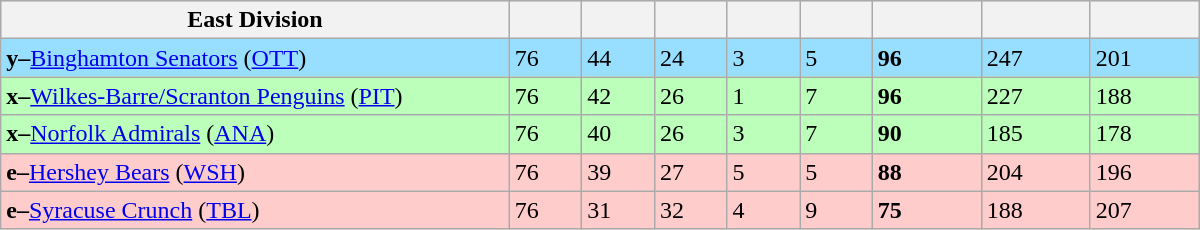<table class="wikitable" style="width:50em">
<tr style="background-color:#DDDDFF">
<th width="35%">East Division</th>
<th width="5%"></th>
<th width="5%"></th>
<th width="5%"></th>
<th width="5%"></th>
<th width="5%"></th>
<th width="7.5%"></th>
<th width="7.5%"></th>
<th width="7.5%"></th>
</tr>
<tr style="background-color:#97DEFF">
<td><strong>y–</strong><a href='#'>Binghamton Senators</a> (<a href='#'>OTT</a>)</td>
<td>76</td>
<td>44</td>
<td>24</td>
<td>3</td>
<td>5</td>
<td><strong>96</strong></td>
<td>247</td>
<td>201</td>
</tr>
<tr style="background-color:#bbffbb">
<td><strong>x–</strong><a href='#'>Wilkes-Barre/Scranton Penguins</a> (<a href='#'>PIT</a>)</td>
<td>76</td>
<td>42</td>
<td>26</td>
<td>1</td>
<td>7</td>
<td><strong>96</strong></td>
<td>227</td>
<td>188</td>
</tr>
<tr style="background-color:#bbffbb">
<td><strong>x–</strong><a href='#'>Norfolk Admirals</a> (<a href='#'>ANA</a>)</td>
<td>76</td>
<td>40</td>
<td>26</td>
<td>3</td>
<td>7</td>
<td><strong>90</strong></td>
<td>185</td>
<td>178</td>
</tr>
<tr style="background-color:#ffcccc">
<td><strong>e–</strong><a href='#'>Hershey Bears</a> (<a href='#'>WSH</a>)</td>
<td>76</td>
<td>39</td>
<td>27</td>
<td>5</td>
<td>5</td>
<td><strong>88</strong></td>
<td>204</td>
<td>196</td>
</tr>
<tr style="background-color:#ffcccc">
<td><strong>e–</strong><a href='#'>Syracuse Crunch</a> (<a href='#'>TBL</a>)</td>
<td>76</td>
<td>31</td>
<td>32</td>
<td>4</td>
<td>9</td>
<td><strong>75</strong></td>
<td>188</td>
<td>207</td>
</tr>
</table>
